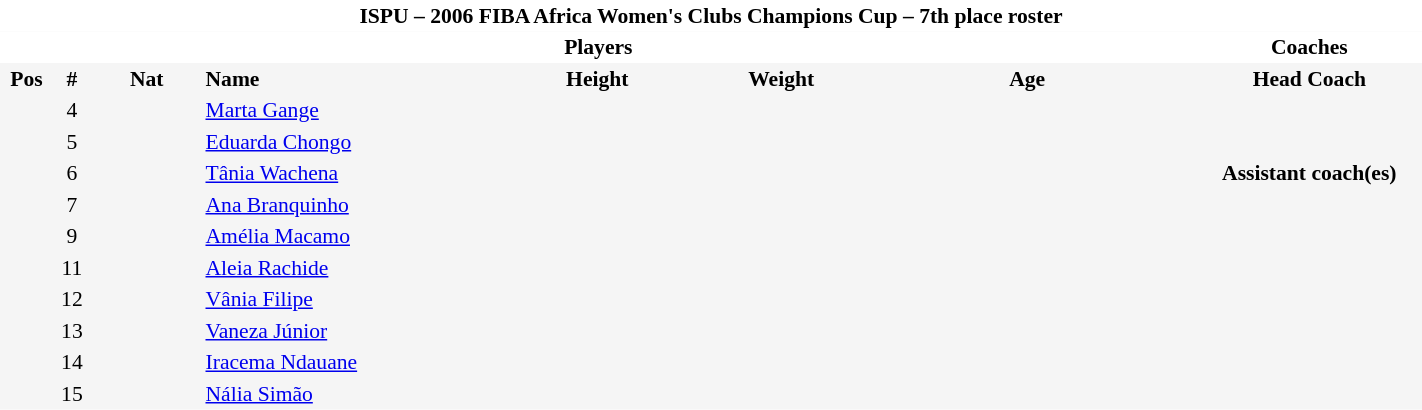<table border=0 cellpadding=2 cellspacing=0  |- bgcolor=#f5f5f5 style="text-align:center; font-size:90%;" width=75%>
<tr>
<td colspan="8" style="background: white; color: black"><strong>ISPU – 2006 FIBA Africa Women's Clubs Champions Cup – 7th place roster</strong></td>
</tr>
<tr>
<td colspan="7" style="background: white; color: black"><strong>Players</strong></td>
<td style="background: white; color: black"><strong>Coaches</strong></td>
</tr>
<tr style="background=#f5f5f5; color: black">
<th width=5px>Pos</th>
<th width=5px>#</th>
<th width=50px>Nat</th>
<th width=135px align=left>Name</th>
<th width=100px>Height</th>
<th width=70px>Weight</th>
<th width=160px>Age</th>
<th width=105px>Head Coach</th>
</tr>
<tr>
<td></td>
<td>4</td>
<td></td>
<td align=left><a href='#'>Marta Gange</a></td>
<td></td>
<td></td>
<td><span></span></td>
<td></td>
</tr>
<tr>
<td></td>
<td>5</td>
<td></td>
<td align=left><a href='#'>Eduarda Chongo</a></td>
<td></td>
<td></td>
<td><span></span></td>
</tr>
<tr>
<td></td>
<td>6</td>
<td></td>
<td align=left><a href='#'>Tânia Wachena</a></td>
<td></td>
<td></td>
<td><span></span></td>
<td><strong>Assistant coach(es)</strong></td>
</tr>
<tr>
<td></td>
<td>7</td>
<td></td>
<td align=left><a href='#'>Ana Branquinho</a></td>
<td></td>
<td></td>
<td><span></span></td>
<td></td>
</tr>
<tr>
<td></td>
<td>9</td>
<td></td>
<td align=left><a href='#'>Amélia Macamo</a></td>
<td></td>
<td></td>
<td><span></span></td>
</tr>
<tr>
<td></td>
<td>11</td>
<td></td>
<td align=left><a href='#'>Aleia Rachide</a></td>
<td></td>
<td></td>
<td><span></span></td>
</tr>
<tr>
<td></td>
<td>12</td>
<td></td>
<td align=left><a href='#'>Vânia Filipe</a></td>
<td></td>
<td></td>
<td><span></span></td>
</tr>
<tr>
<td></td>
<td>13</td>
<td></td>
<td align=left><a href='#'>Vaneza Júnior</a></td>
<td></td>
<td></td>
<td><span></span></td>
</tr>
<tr>
<td></td>
<td>14</td>
<td></td>
<td align=left><a href='#'>Iracema Ndauane</a></td>
<td></td>
<td></td>
<td><span></span></td>
</tr>
<tr>
<td></td>
<td>15</td>
<td></td>
<td align=left><a href='#'>Nália Simão</a></td>
<td></td>
<td></td>
<td><span></span></td>
</tr>
</table>
